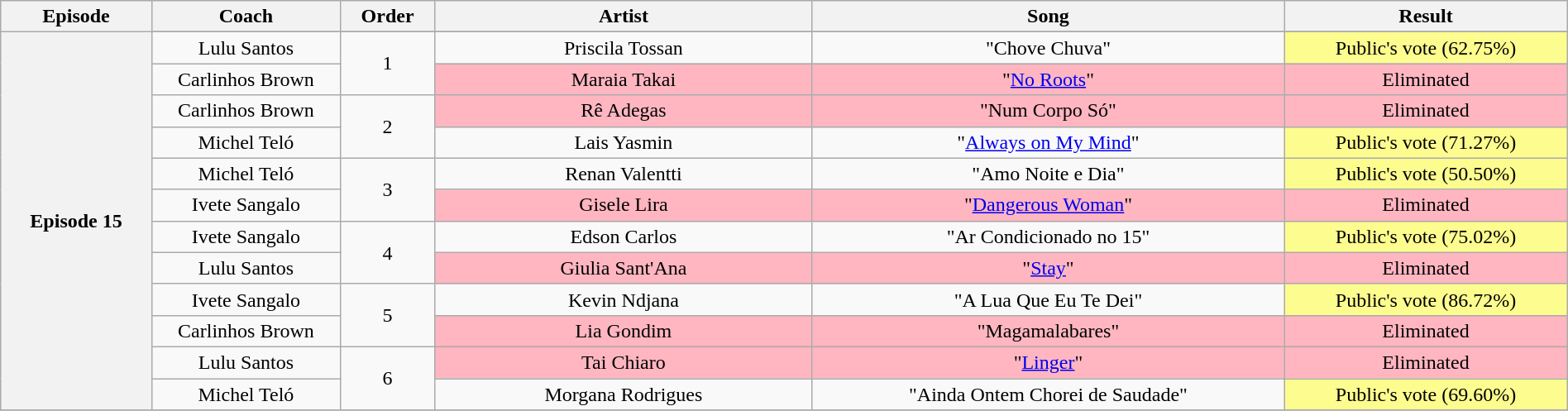<table class="wikitable" style="text-align:center; width:100%;">
<tr>
<th scope="col" width="08%">Episode</th>
<th scope="col" width="10%">Coach</th>
<th scope="col" width="05%">Order</th>
<th scope="col" width="20%">Artist</th>
<th scope="col" width="25%">Song</th>
<th scope="col" width="15%">Result</th>
</tr>
<tr>
<th scope="col" rowspan=13>Episode 15<br></th>
</tr>
<tr>
<td>Lulu Santos</td>
<td rowspan=2>1</td>
<td>Priscila Tossan</td>
<td>"Chove Chuva"</td>
<td bgcolor=FDFC8F>Public's vote (62.75%)</td>
</tr>
<tr>
<td>Carlinhos Brown</td>
<td bgcolor=FFB6C1>Maraia Takai</td>
<td bgcolor=FFB6C1>"<a href='#'>No Roots</a>"</td>
<td bgcolor=FFB6C1>Eliminated</td>
</tr>
<tr>
<td>Carlinhos Brown</td>
<td rowspan=2>2</td>
<td bgcolor=FFB6C1>Rê Adegas</td>
<td bgcolor=FFB6C1>"Num Corpo Só"</td>
<td bgcolor=FFB6C1>Eliminated</td>
</tr>
<tr>
<td>Michel Teló</td>
<td>Lais Yasmin</td>
<td>"<a href='#'>Always on My Mind</a>"</td>
<td bgcolor=FDFC8F>Public's vote (71.27%)</td>
</tr>
<tr>
<td>Michel Teló</td>
<td rowspan=2>3</td>
<td>Renan Valentti</td>
<td>"Amo Noite e Dia"</td>
<td bgcolor=FDFC8F>Public's vote (50.50%)</td>
</tr>
<tr>
<td>Ivete Sangalo</td>
<td bgcolor=FFB6C1>Gisele Lira</td>
<td bgcolor=FFB6C1>"<a href='#'>Dangerous Woman</a>"</td>
<td bgcolor=FFB6C1>Eliminated</td>
</tr>
<tr>
<td>Ivete Sangalo</td>
<td rowspan=2>4</td>
<td>Edson Carlos</td>
<td>"Ar Condicionado no 15"</td>
<td bgcolor=FDFC8F>Public's vote (75.02%)</td>
</tr>
<tr>
<td>Lulu Santos</td>
<td bgcolor=FFB6C1>Giulia Sant'Ana</td>
<td bgcolor=FFB6C1>"<a href='#'>Stay</a>"</td>
<td bgcolor=FFB6C1>Eliminated</td>
</tr>
<tr>
<td>Ivete Sangalo</td>
<td rowspan=2>5</td>
<td>Kevin Ndjana</td>
<td>"A Lua Que Eu Te Dei"</td>
<td bgcolor=FDFC8F>Public's vote (86.72%)</td>
</tr>
<tr>
<td>Carlinhos Brown</td>
<td bgcolor=FFB6C1>Lia Gondim</td>
<td bgcolor=FFB6C1>"Magamalabares"</td>
<td bgcolor=FFB6C1>Eliminated</td>
</tr>
<tr>
<td>Lulu Santos</td>
<td rowspan=2>6</td>
<td bgcolor=FFB6C1>Tai Chiaro</td>
<td bgcolor=FFB6C1>"<a href='#'>Linger</a>"</td>
<td bgcolor=FFB6C1>Eliminated</td>
</tr>
<tr>
<td>Michel Teló</td>
<td>Morgana Rodrigues</td>
<td>"Ainda Ontem Chorei de Saudade"</td>
<td bgcolor=FDFC8F>Public's vote (69.60%)</td>
</tr>
<tr>
</tr>
</table>
